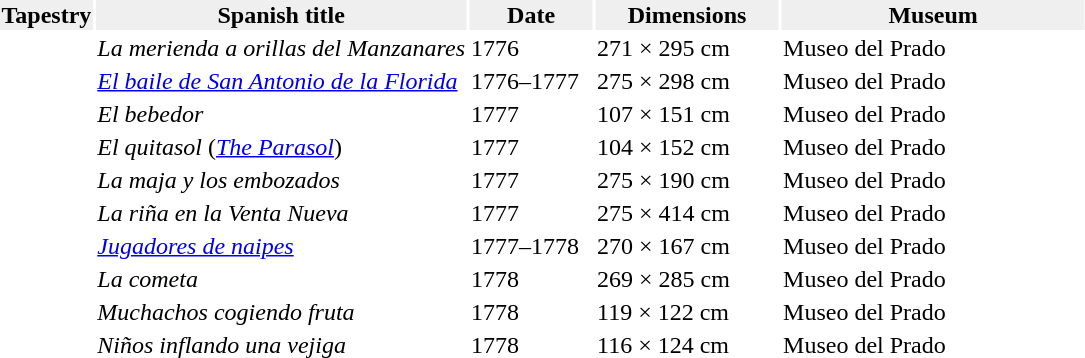<table>
<tr>
<th style="background:#efefef;">Tapestry</th>
<th style="background:#efefef;">Spanish title</th>
<th style="background:#efefef" width="80px">Date</th>
<th style="background:#efefef;" width="120px">Dimensions</th>
<th style="background:#efefef;" width="200px">Museum</th>
</tr>
<tr>
<td></td>
<td><em>La merienda a orillas del Manzanares</em></td>
<td>1776</td>
<td>271 × 295 cm</td>
<td>Museo del Prado</td>
</tr>
<tr ------>
<td></td>
<td><em><a href='#'>El baile de San Antonio de la Florida</a></em></td>
<td>1776–1777</td>
<td>275 × 298 cm</td>
<td>Museo del Prado</td>
</tr>
<tr ------>
<td></td>
<td><em>El bebedor</em></td>
<td>1777</td>
<td>107 × 151 cm</td>
<td>Museo del Prado</td>
</tr>
<tr ------>
<td></td>
<td><em>El quitasol</em> (<em><a href='#'>The Parasol</a></em>)</td>
<td>1777</td>
<td>104 × 152 cm</td>
<td>Museo del Prado</td>
</tr>
<tr ------>
<td></td>
<td><em>La maja y los embozados</em></td>
<td>1777</td>
<td>275 × 190 cm</td>
<td>Museo del Prado</td>
</tr>
<tr ------>
<td></td>
<td><em>La riña en la Venta Nueva</em></td>
<td>1777</td>
<td>275 × 414 cm</td>
<td>Museo del Prado</td>
</tr>
<tr ----->
<td></td>
<td><em><a href='#'>Jugadores de naipes</a></em></td>
<td>1777–1778</td>
<td>270 × 167 cm</td>
<td>Museo del Prado</td>
</tr>
<tr ----->
<td></td>
<td><em>La cometa</em></td>
<td>1778</td>
<td>269 × 285 cm</td>
<td>Museo del Prado</td>
</tr>
<tr ----->
<td></td>
<td><em>Muchachos cogiendo fruta</em></td>
<td>1778</td>
<td>119 × 122 cm</td>
<td>Museo del Prado</td>
</tr>
<tr ----->
<td></td>
<td><em>Niños inflando una vejiga</em></td>
<td>1778</td>
<td>116 × 124 cm</td>
<td>Museo del Prado</td>
</tr>
<tr ----->
</tr>
</table>
